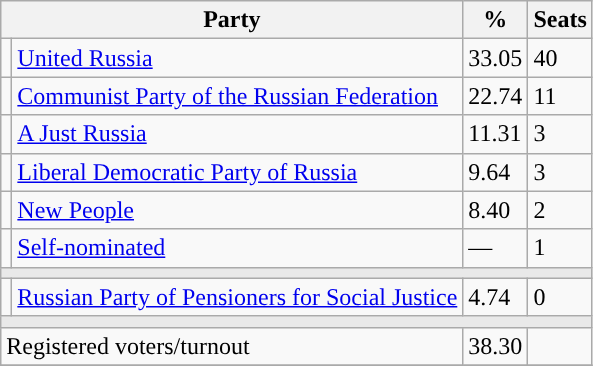<table class="wikitable">
<tr>
<th colspan=2>Party</th>
<th>%</th>
<th>Seats</th>
</tr>
<tr>
<td style="background:"></td>
<td><a href='#'>United Russia</a></td>
<td>33.05</td>
<td>40</td>
</tr>
<tr>
<td style="background:"></td>
<td><a href='#'>Communist Party of the Russian Federation</a></td>
<td>22.74</td>
<td>11</td>
</tr>
<tr>
<td style="background:"></td>
<td><a href='#'>A Just Russia</a></td>
<td>11.31</td>
<td>3</td>
</tr>
<tr>
<td style="background:"></td>
<td><a href='#'>Liberal Democratic Party of Russia</a></td>
<td>9.64</td>
<td>3</td>
</tr>
<tr>
<td style="background:"></td>
<td><a href='#'>New People</a></td>
<td>8.40</td>
<td>2</td>
</tr>
<tr>
<td style="background:"></td>
<td><a href='#'>Self-nominated</a></td>
<td>—</td>
<td>1</td>
</tr>
<tr>
<td colspan=4 style="background:#E9E9E9;"></td>
</tr>
<tr>
<td style="background:"></td>
<td><a href='#'>Russian Party of Pensioners for Social Justice</a></td>
<td>4.74</td>
<td>0</td>
</tr>
<tr>
<td colspan=4 style="background:#E9E9E9;"></td>
</tr>
<tr>
<td align=left colspan=2>Registered voters/turnout</td>
<td>38.30</td>
<td></td>
</tr>
<tr>
</tr>
</table>
